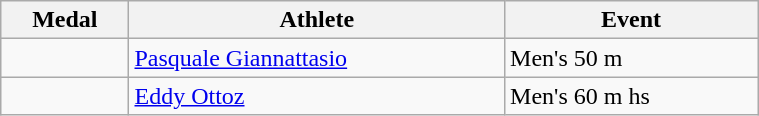<table class="wikitable" style="width:40%; font-size:100%; text-align:left;">
<tr>
<th>Medal</th>
<th>Athlete</th>
<th>Event</th>
</tr>
<tr>
<td align=center></td>
<td><a href='#'>Pasquale Giannattasio</a></td>
<td>Men's 50 m</td>
</tr>
<tr>
<td align=center></td>
<td><a href='#'>Eddy Ottoz</a></td>
<td>Men's 60 m hs</td>
</tr>
</table>
